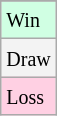<table class="wikitable">
<tr>
</tr>
<tr bgcolor = "#d0ffe3">
<td><small>Win</small></td>
</tr>
<tr bgcolor = "#f3f3f3">
<td><small>Draw</small></td>
</tr>
<tr bgcolor = "#ffd0e3">
<td><small>Loss</small></td>
</tr>
</table>
